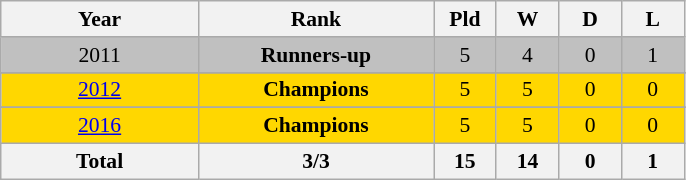<table class="wikitable" style="text-align: center;font-size:90%;">
<tr>
<th width=125>Year</th>
<th width=150>Rank</th>
<th width=35>Pld</th>
<th width=35>W</th>
<th width=35>D</th>
<th width=35>L</th>
</tr>
<tr bgcolor=silver>
<td style="border: "> 2011</td>
<td><strong>Runners-up</strong></td>
<td>5</td>
<td>4</td>
<td>0</td>
<td>1</td>
</tr>
<tr>
</tr>
<tr bgcolor=gold>
<td style="border: "> <a href='#'>2012</a></td>
<td><strong>Champions</strong></td>
<td>5</td>
<td>5</td>
<td>0</td>
<td>0</td>
</tr>
<tr>
</tr>
<tr bgcolor=gold>
<td style="border: "> <a href='#'>2016</a></td>
<td><strong>Champions</strong></td>
<td>5</td>
<td>5</td>
<td>0</td>
<td>0</td>
</tr>
<tr>
<th>Total</th>
<th>3/3</th>
<th>15</th>
<th>14</th>
<th>0</th>
<th>1</th>
</tr>
</table>
